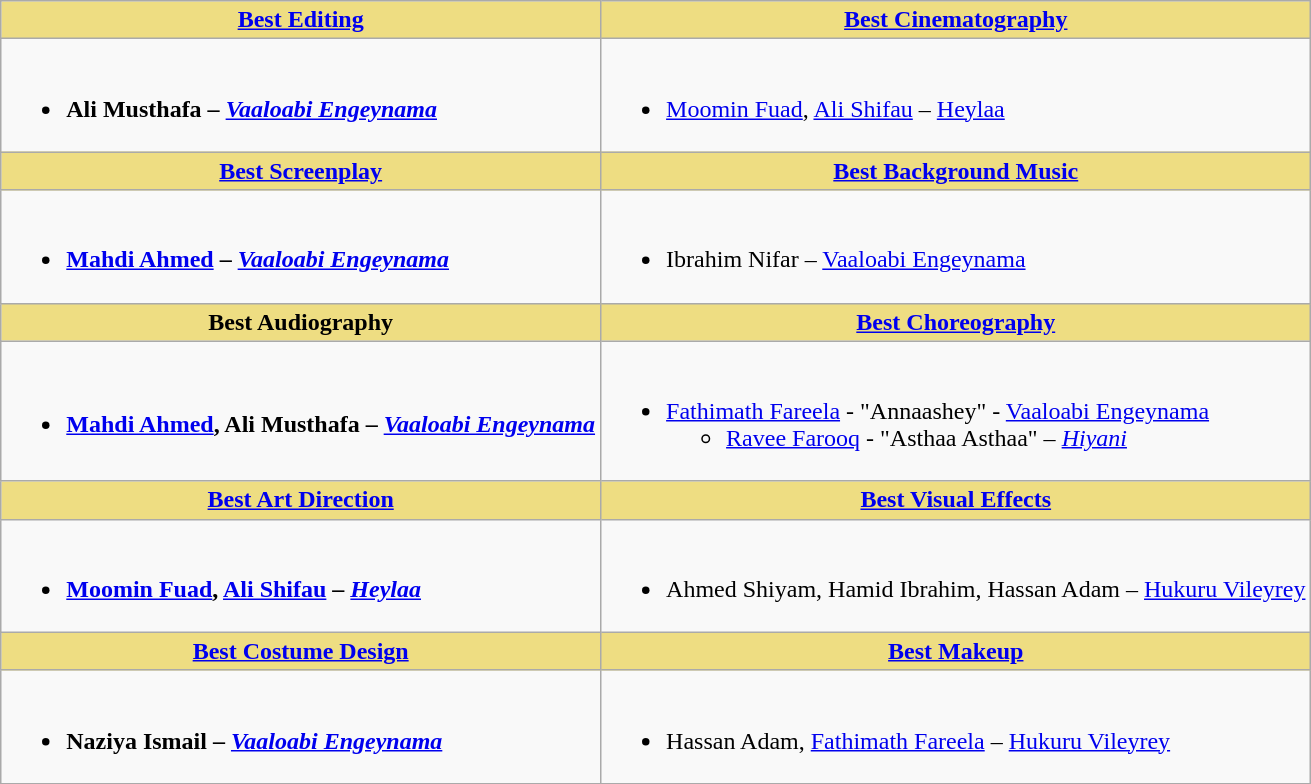<table class="wikitable">
<tr>
<th style="background:#EEDD82;"><a href='#'>Best Editing</a></th>
<th style="background:#EEDD82;"><a href='#'>Best Cinematography</a></th>
</tr>
<tr>
<td><br><ul><li><strong>Ali Musthafa – <em><a href='#'>Vaaloabi Engeynama</a><strong><em></li></ul></td>
<td><br><ul><li></strong><a href='#'>Moomin Fuad</a>, <a href='#'>Ali Shifau</a> – </em><a href='#'>Heylaa</a></em></strong></li></ul></td>
</tr>
<tr>
<th style="background:#EEDD82;"><a href='#'>Best Screenplay</a></th>
<th style="background:#EEDD82;"><a href='#'>Best Background Music</a></th>
</tr>
<tr>
<td><br><ul><li><strong><a href='#'>Mahdi Ahmed</a> – <em><a href='#'>Vaaloabi Engeynama</a><strong><em></li></ul></td>
<td><br><ul><li></strong>Ibrahim Nifar – </em><a href='#'>Vaaloabi Engeynama</a></em></strong></li></ul></td>
</tr>
<tr>
<th style="background:#EEDD82;">Best Audiography</th>
<th style="background:#EEDD82;"><a href='#'>Best Choreography</a></th>
</tr>
<tr>
<td><br><ul><li><strong><a href='#'>Mahdi Ahmed</a>, Ali Musthafa – <em><a href='#'>Vaaloabi Engeynama</a><strong><em></li></ul></td>
<td><br><ul><li></strong><a href='#'>Fathimath Fareela</a> - "Annaashey" - </em><a href='#'>Vaaloabi Engeynama</a></em></strong><ul><li><a href='#'>Ravee Farooq</a> - "Asthaa Asthaa" – <em><a href='#'>Hiyani</a></em></li></ul></li></ul></td>
</tr>
<tr>
<th style="background:#EEDD82;"><a href='#'>Best Art Direction</a></th>
<th style="background:#EEDD82;"><a href='#'>Best Visual Effects</a></th>
</tr>
<tr>
<td><br><ul><li><strong><a href='#'>Moomin Fuad</a>, <a href='#'>Ali Shifau</a> – <em><a href='#'>Heylaa</a><strong><em></li></ul></td>
<td><br><ul><li></strong>Ahmed Shiyam, Hamid Ibrahim, Hassan Adam – </em><a href='#'>Hukuru Vileyrey</a></em></strong></li></ul></td>
</tr>
<tr>
<th style="background:#EEDD82;"><a href='#'>Best Costume Design</a></th>
<th style="background:#EEDD82;"><a href='#'>Best Makeup</a></th>
</tr>
<tr>
<td><br><ul><li><strong>Naziya Ismail – <em><a href='#'>Vaaloabi Engeynama</a><strong><em></li></ul></td>
<td><br><ul><li></strong>Hassan Adam, <a href='#'>Fathimath Fareela</a> – </em><a href='#'>Hukuru Vileyrey</a></em></strong></li></ul></td>
</tr>
<tr>
</tr>
</table>
